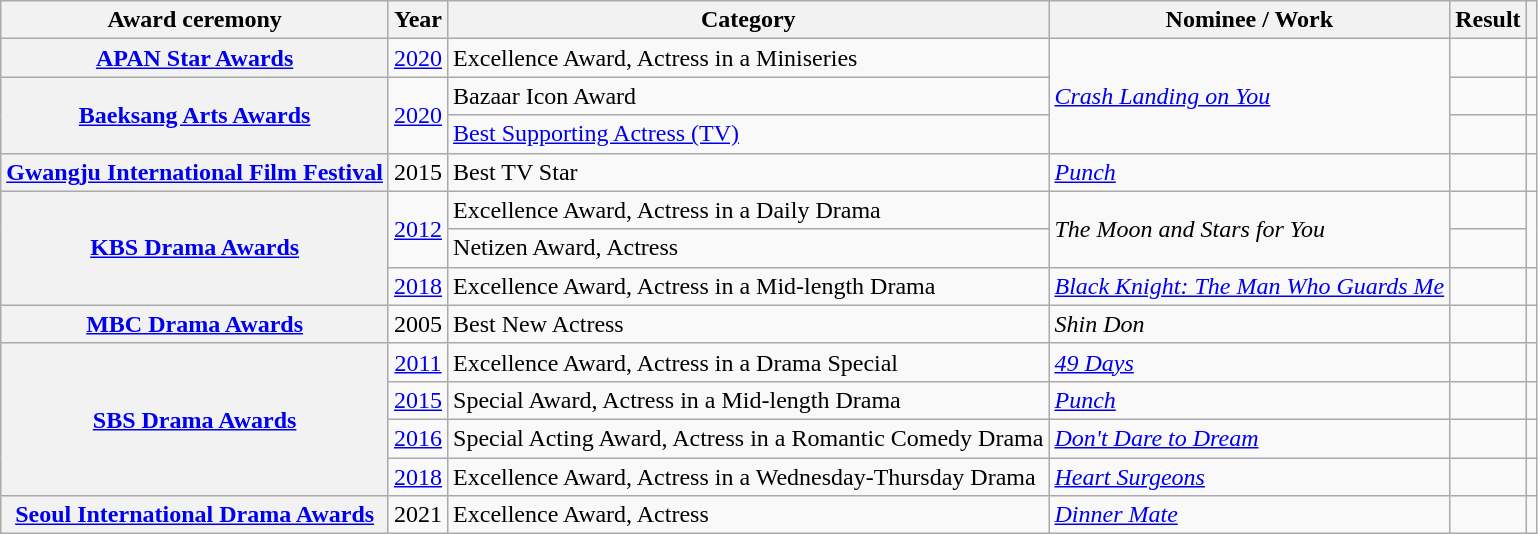<table class="wikitable plainrowheaders sortable">
<tr>
<th scope="col">Award ceremony</th>
<th scope="col">Year</th>
<th scope="col">Category </th>
<th scope="col">Nominee / Work</th>
<th scope="col">Result</th>
<th scope="col" class="unsortable"></th>
</tr>
<tr>
<th scope="row"><a href='#'>APAN Star Awards</a></th>
<td style="text-align:center"><a href='#'>2020</a></td>
<td>Excellence Award, Actress in a Miniseries</td>
<td rowspan="3"><em><a href='#'>Crash Landing on You</a></em></td>
<td></td>
<td style="text-align:center"></td>
</tr>
<tr>
<th scope="row" rowspan="2"><a href='#'>Baeksang Arts Awards</a></th>
<td rowspan="2" style="text-align:center"><a href='#'>2020</a></td>
<td>Bazaar Icon Award</td>
<td></td>
<td style="text-align:center"></td>
</tr>
<tr>
<td><a href='#'>Best Supporting Actress (TV)</a></td>
<td></td>
<td style="text-align:center"></td>
</tr>
<tr>
<th scope="row"><a href='#'>Gwangju International Film Festival</a></th>
<td style="text-align:center">2015</td>
<td>Best TV Star</td>
<td><em><a href='#'>Punch</a></em></td>
<td></td>
<td style="text-align:center"></td>
</tr>
<tr>
<th scope="row" rowspan="3"><a href='#'>KBS Drama Awards</a></th>
<td rowspan="2" style="text-align:center"><a href='#'>2012</a></td>
<td>Excellence Award, Actress in a Daily Drama</td>
<td rowspan="2"><em>The Moon and Stars for You</em></td>
<td></td>
<td rowspan="2" style="text-align:center"></td>
</tr>
<tr>
<td>Netizen Award, Actress</td>
<td></td>
</tr>
<tr>
<td style="text-align:center"><a href='#'>2018</a></td>
<td>Excellence Award, Actress in a Mid-length Drama</td>
<td><em><a href='#'>Black Knight: The Man Who Guards Me</a></em></td>
<td></td>
<td style="text-align:center"></td>
</tr>
<tr>
<th scope="row"><a href='#'>MBC Drama Awards</a></th>
<td style="text-align:center">2005</td>
<td>Best New Actress</td>
<td><em>Shin Don</em></td>
<td></td>
<td style="text-align:center"></td>
</tr>
<tr>
<th scope="row" rowspan="4"><a href='#'>SBS Drama Awards</a></th>
<td style="text-align:center"><a href='#'>2011</a></td>
<td>Excellence Award, Actress in a Drama Special</td>
<td><em><a href='#'>49 Days</a></em></td>
<td></td>
<td style="text-align:center"></td>
</tr>
<tr>
<td style="text-align:center"><a href='#'>2015</a></td>
<td>Special Award, Actress in a Mid-length Drama</td>
<td><em><a href='#'>Punch</a></em></td>
<td></td>
<td style="text-align:center"></td>
</tr>
<tr>
<td style="text-align:center"><a href='#'>2016</a></td>
<td>Special Acting Award, Actress in a Romantic Comedy Drama</td>
<td><em><a href='#'>Don't Dare to Dream</a></em></td>
<td></td>
<td style="text-align:center"></td>
</tr>
<tr>
<td style="text-align:center"><a href='#'>2018</a></td>
<td>Excellence Award, Actress in a Wednesday-Thursday Drama</td>
<td><em><a href='#'>Heart Surgeons</a></em></td>
<td></td>
<td style="text-align:center"></td>
</tr>
<tr>
<th scope="row"><a href='#'>Seoul International Drama Awards</a></th>
<td style="text-align:center">2021</td>
<td>Excellence Award, Actress</td>
<td><em><a href='#'>Dinner Mate</a></em></td>
<td></td>
<td style="text-align:center"></td>
</tr>
</table>
